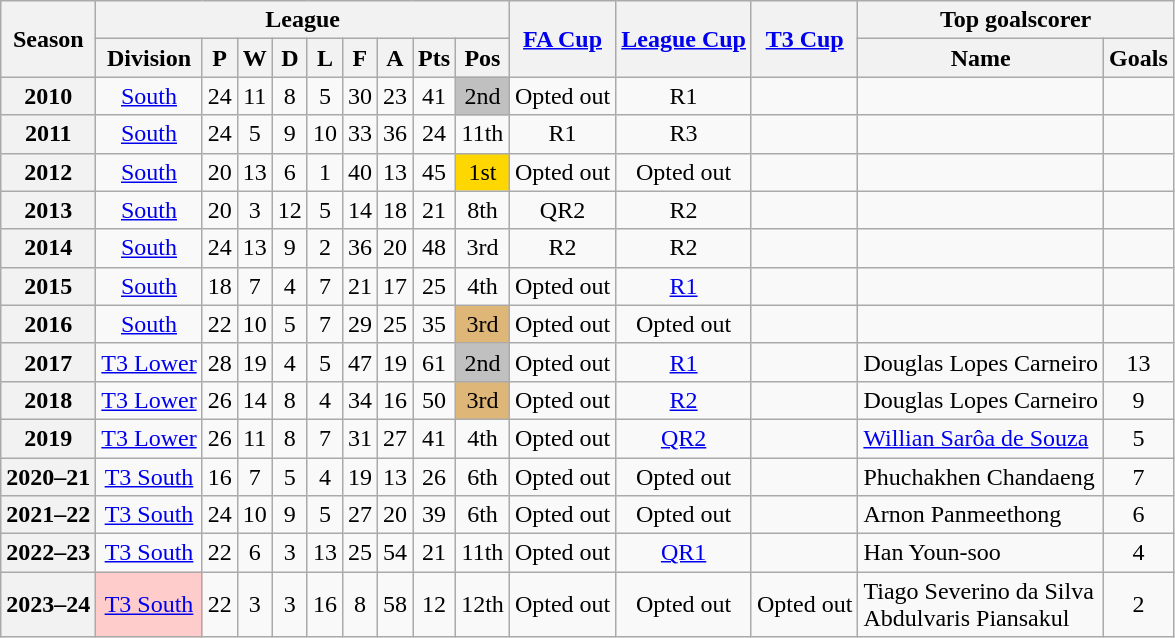<table class="wikitable" style="text-align: center">
<tr>
<th rowspan=2>Season</th>
<th colspan=9>League</th>
<th rowspan=2><a href='#'>FA Cup</a></th>
<th rowspan=2><a href='#'>League Cup</a></th>
<th rowspan=2><a href='#'>T3 Cup</a></th>
<th colspan=2>Top goalscorer</th>
</tr>
<tr>
<th>Division</th>
<th>P</th>
<th>W</th>
<th>D</th>
<th>L</th>
<th>F</th>
<th>A</th>
<th>Pts</th>
<th>Pos</th>
<th>Name</th>
<th>Goals</th>
</tr>
<tr>
<th>2010</th>
<td><a href='#'>South</a></td>
<td>24</td>
<td>11</td>
<td>8</td>
<td>5</td>
<td>30</td>
<td>23</td>
<td>41</td>
<td bgcolor=silver>2nd</td>
<td>Opted out</td>
<td>R1</td>
<td></td>
<td></td>
<td></td>
</tr>
<tr>
<th>2011</th>
<td><a href='#'>South</a></td>
<td>24</td>
<td>5</td>
<td>9</td>
<td>10</td>
<td>33</td>
<td>36</td>
<td>24</td>
<td>11th</td>
<td>R1</td>
<td>R3</td>
<td></td>
<td></td>
<td></td>
</tr>
<tr>
<th>2012</th>
<td><a href='#'>South</a></td>
<td>20</td>
<td>13</td>
<td>6</td>
<td>1</td>
<td>40</td>
<td>13</td>
<td>45</td>
<td bgcolor=gold>1st</td>
<td>Opted out</td>
<td>Opted out</td>
<td></td>
<td></td>
<td></td>
</tr>
<tr>
<th>2013</th>
<td><a href='#'>South</a></td>
<td>20</td>
<td>3</td>
<td>12</td>
<td>5</td>
<td>14</td>
<td>18</td>
<td>21</td>
<td>8th</td>
<td>QR2</td>
<td>R2</td>
<td></td>
<td></td>
<td></td>
</tr>
<tr>
<th>2014</th>
<td><a href='#'>South</a></td>
<td>24</td>
<td>13</td>
<td>9</td>
<td>2</td>
<td>36</td>
<td>20</td>
<td>48</td>
<td>3rd</td>
<td>R2</td>
<td>R2</td>
<td></td>
<td></td>
<td></td>
</tr>
<tr>
<th>2015</th>
<td><a href='#'>South</a></td>
<td>18</td>
<td>7</td>
<td>4</td>
<td>7</td>
<td>21</td>
<td>17</td>
<td>25</td>
<td>4th</td>
<td>Opted out</td>
<td><a href='#'>R1</a></td>
<td></td>
<td></td>
<td></td>
</tr>
<tr>
<th>2016</th>
<td><a href='#'>South</a></td>
<td>22</td>
<td>10</td>
<td>5</td>
<td>7</td>
<td>29</td>
<td>25</td>
<td>35</td>
<td bgcolor=#deb678>3rd</td>
<td>Opted out</td>
<td>Opted out</td>
<td></td>
<td></td>
<td></td>
</tr>
<tr>
<th>2017</th>
<td><a href='#'>T3 Lower</a></td>
<td>28</td>
<td>19</td>
<td>4</td>
<td>5</td>
<td>47</td>
<td>19</td>
<td>61</td>
<td bgcolor=silver>2nd</td>
<td>Opted out</td>
<td><a href='#'>R1</a></td>
<td></td>
<td align=left> Douglas Lopes Carneiro</td>
<td>13</td>
</tr>
<tr>
<th>2018</th>
<td><a href='#'>T3 Lower</a></td>
<td>26</td>
<td>14</td>
<td>8</td>
<td>4</td>
<td>34</td>
<td>16</td>
<td>50</td>
<td bgcolor=#deb678>3rd</td>
<td>Opted out</td>
<td><a href='#'>R2</a></td>
<td></td>
<td align=left> Douglas Lopes Carneiro</td>
<td>9</td>
</tr>
<tr>
<th>2019</th>
<td><a href='#'>T3 Lower</a></td>
<td>26</td>
<td>11</td>
<td>8</td>
<td>7</td>
<td>31</td>
<td>27</td>
<td>41</td>
<td>4th</td>
<td>Opted out</td>
<td><a href='#'>QR2</a></td>
<td></td>
<td align="left"> <a href='#'>Willian Sarôa de Souza</a></td>
<td>5</td>
</tr>
<tr>
<th>2020–21</th>
<td><a href='#'>T3 South</a></td>
<td>16</td>
<td>7</td>
<td>5</td>
<td>4</td>
<td>19</td>
<td>13</td>
<td>26</td>
<td>6th</td>
<td>Opted out</td>
<td>Opted out</td>
<td></td>
<td align=left> Phuchakhen Chandaeng</td>
<td>7</td>
</tr>
<tr>
<th>2021–22</th>
<td><a href='#'>T3 South</a></td>
<td>24</td>
<td>10</td>
<td>9</td>
<td>5</td>
<td>27</td>
<td>20</td>
<td>39</td>
<td>6th</td>
<td>Opted out</td>
<td>Opted out</td>
<td></td>
<td align="left"> Arnon Panmeethong</td>
<td>6</td>
</tr>
<tr>
<th>2022–23</th>
<td><a href='#'>T3 South</a></td>
<td>22</td>
<td>6</td>
<td>3</td>
<td>13</td>
<td>25</td>
<td>54</td>
<td>21</td>
<td>11th</td>
<td>Opted out</td>
<td><a href='#'>QR1</a></td>
<td></td>
<td align="left"> Han Youn-soo</td>
<td>4</td>
</tr>
<tr>
<th>2023–24</th>
<td bgcolor="#FFCCCC"><a href='#'>T3 South</a></td>
<td>22</td>
<td>3</td>
<td>3</td>
<td>16</td>
<td>8</td>
<td>58</td>
<td>12</td>
<td>12th</td>
<td>Opted out</td>
<td>Opted out</td>
<td>Opted out</td>
<td align="left"> Tiago Severino da Silva<br> Abdulvaris Piansakul</td>
<td>2</td>
</tr>
</table>
